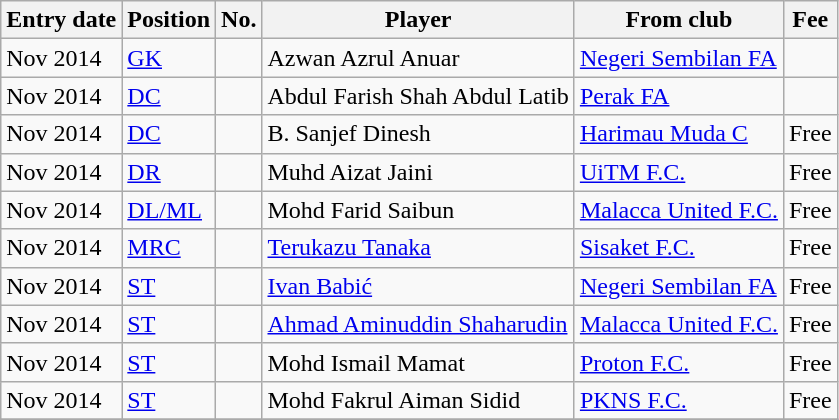<table class="wikitable sortable">
<tr>
<th>Entry date</th>
<th>Position</th>
<th>No.</th>
<th>Player</th>
<th>From club</th>
<th>Fee</th>
</tr>
<tr>
<td>Nov 2014</td>
<td><a href='#'>GK</a></td>
<td></td>
<td> Azwan Azrul Anuar</td>
<td> <a href='#'>Negeri Sembilan FA</a></td>
<td></td>
</tr>
<tr>
<td>Nov 2014</td>
<td><a href='#'>DC</a></td>
<td></td>
<td> Abdul Farish Shah Abdul Latib</td>
<td> <a href='#'>Perak FA</a></td>
<td></td>
</tr>
<tr>
<td>Nov 2014</td>
<td><a href='#'>DC</a></td>
<td></td>
<td> B. Sanjef Dinesh</td>
<td> <a href='#'>Harimau Muda C</a></td>
<td>Free</td>
</tr>
<tr>
<td>Nov 2014</td>
<td><a href='#'>DR</a></td>
<td></td>
<td> Muhd Aizat Jaini</td>
<td> <a href='#'>UiTM F.C.</a></td>
<td>Free</td>
</tr>
<tr>
<td>Nov 2014</td>
<td><a href='#'>DL/ML</a></td>
<td></td>
<td> Mohd Farid Saibun</td>
<td> <a href='#'>Malacca United F.C.</a></td>
<td>Free</td>
</tr>
<tr>
<td>Nov 2014</td>
<td><a href='#'>MRC</a></td>
<td></td>
<td> <a href='#'>Terukazu Tanaka</a></td>
<td> <a href='#'>Sisaket F.C.</a></td>
<td>Free</td>
</tr>
<tr>
<td>Nov 2014</td>
<td><a href='#'>ST</a></td>
<td></td>
<td> <a href='#'>Ivan Babić</a></td>
<td> <a href='#'>Negeri Sembilan FA</a></td>
<td>Free</td>
</tr>
<tr>
<td>Nov 2014</td>
<td><a href='#'>ST</a></td>
<td></td>
<td> <a href='#'>Ahmad Aminuddin Shaharudin</a></td>
<td> <a href='#'>Malacca United F.C.</a></td>
<td>Free</td>
</tr>
<tr>
<td>Nov 2014</td>
<td><a href='#'>ST</a></td>
<td></td>
<td> Mohd Ismail Mamat</td>
<td> <a href='#'>Proton F.C.</a></td>
<td>Free</td>
</tr>
<tr>
<td>Nov 2014</td>
<td><a href='#'>ST</a></td>
<td></td>
<td> Mohd Fakrul Aiman Sidid</td>
<td> <a href='#'>PKNS F.C.</a></td>
<td>Free</td>
</tr>
<tr>
</tr>
</table>
